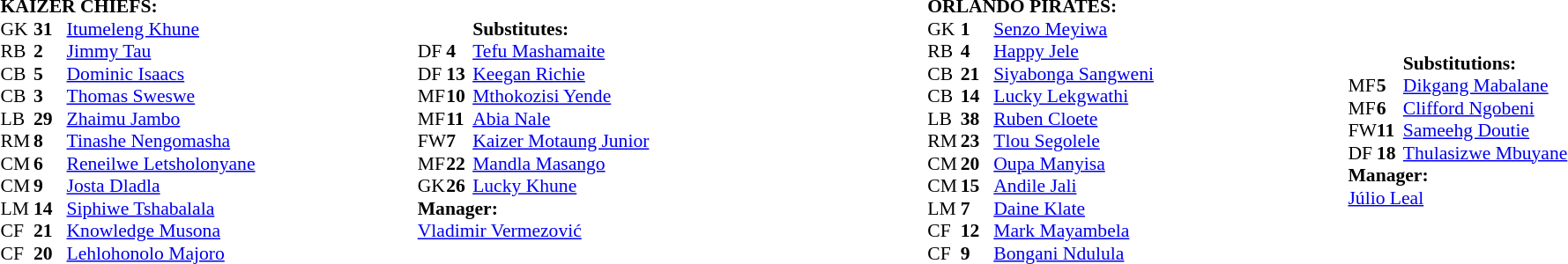<table width="100%">
<tr>
<td valign="top" width="25%"><br><table style="font-size: 90%" cellspacing="0" cellpadding="0">
<tr>
<th width="20"></th>
<th width="20"></th>
</tr>
<tr>
<td colspan="4"><strong>KAIZER CHIEFS:</strong></td>
</tr>
<tr>
<th width="25"></th>
<th width="25"></th>
</tr>
<tr>
<td>GK</td>
<td><strong>31</strong></td>
<td><a href='#'>Itumeleng Khune</a></td>
</tr>
<tr>
<td>RB</td>
<td><strong>2</strong></td>
<td><a href='#'>Jimmy Tau</a></td>
</tr>
<tr>
<td>CB</td>
<td><strong>5</strong></td>
<td><a href='#'>Dominic Isaacs</a></td>
</tr>
<tr>
<td>CB</td>
<td><strong>3</strong></td>
<td><a href='#'>Thomas Sweswe</a></td>
<td></td>
<td></td>
</tr>
<tr>
<td>LB</td>
<td><strong>29</strong></td>
<td><a href='#'>Zhaimu Jambo</a></td>
<td></td>
<td></td>
</tr>
<tr>
<td>RM</td>
<td><strong>8</strong></td>
<td><a href='#'>Tinashe Nengomasha</a></td>
</tr>
<tr>
<td>CM</td>
<td><strong>6</strong></td>
<td><a href='#'>Reneilwe Letsholonyane</a></td>
</tr>
<tr>
<td>CM</td>
<td><strong>9</strong></td>
<td><a href='#'>Josta Dladla</a></td>
</tr>
<tr>
<td>LM</td>
<td><strong>14</strong></td>
<td><a href='#'>Siphiwe Tshabalala</a></td>
<td></td>
<td></td>
</tr>
<tr>
<td>CF</td>
<td><strong>21</strong></td>
<td><a href='#'>Knowledge Musona</a></td>
<td></td>
<td></td>
</tr>
<tr>
<td>CF</td>
<td><strong>20</strong></td>
<td><a href='#'>Lehlohonolo Majoro</a></td>
<td></td>
<td></td>
</tr>
</table>
</td>
<td valign="centre" width="25%"><br><table style="font-size: 90%" cellspacing="0" cellpadding="0">
<tr>
<th width="20"></th>
<th width="20"></th>
<td colspan=3><strong>Substitutes:</strong></td>
</tr>
<tr>
<td>DF</td>
<td><strong>4</strong></td>
<td><a href='#'>Tefu Mashamaite</a></td>
<td></td>
</tr>
<tr>
<td>DF</td>
<td><strong>13</strong></td>
<td><a href='#'>Keegan Richie</a></td>
<td></td>
</tr>
<tr>
<td>MF</td>
<td><strong>10</strong></td>
<td><a href='#'>Mthokozisi Yende</a></td>
<td></td>
</tr>
<tr>
<td>MF</td>
<td><strong>11</strong></td>
<td><a href='#'>Abia Nale</a></td>
<td></td>
</tr>
<tr>
<td>FW</td>
<td><strong>7</strong></td>
<td><a href='#'>Kaizer Motaung Junior</a></td>
<td></td>
</tr>
<tr>
<td>MF</td>
<td><strong>22</strong></td>
<td><a href='#'>Mandla Masango</a></td>
<td></td>
</tr>
<tr>
<td>GK</td>
<td><strong>26</strong></td>
<td><a href='#'>Lucky Khune</a></td>
<td></td>
</tr>
<tr>
<td colspan=3><strong>Manager:</strong></td>
</tr>
<tr>
<td colspan="4"> <a href='#'>Vladimir Vermezović</a></td>
</tr>
</table>
</td>
<td valign="top" width="25%"><br><table style="font-size: 90%" cellspacing="0" cellpadding="0"  align="center">
<tr>
<th width="20"></th>
<th width="20"></th>
</tr>
<tr>
<td colspan="4"><strong>ORLANDO PIRATES:</strong></td>
</tr>
<tr>
<th width="25"></th>
<th width="25"></th>
</tr>
<tr>
<td>GK</td>
<td><strong>1</strong></td>
<td><a href='#'>Senzo Meyiwa</a></td>
</tr>
<tr>
<td>RB</td>
<td><strong>4</strong></td>
<td><a href='#'>Happy Jele</a></td>
</tr>
<tr>
<td>CB</td>
<td><strong>21</strong></td>
<td><a href='#'>Siyabonga Sangweni</a></td>
</tr>
<tr>
<td>CB</td>
<td><strong>14</strong></td>
<td><a href='#'>Lucky Lekgwathi</a></td>
</tr>
<tr>
<td>LB</td>
<td><strong>38</strong></td>
<td><a href='#'>Ruben Cloete</a></td>
</tr>
<tr>
<td>RM</td>
<td><strong>23</strong></td>
<td><a href='#'>Tlou Segolele</a></td>
<td></td>
<td> </td>
</tr>
<tr>
<td>CM</td>
<td><strong>20</strong></td>
<td><a href='#'>Oupa Manyisa</a></td>
</tr>
<tr>
<td>CM</td>
<td><strong>15</strong></td>
<td><a href='#'>Andile Jali</a></td>
</tr>
<tr>
<td>LM</td>
<td><strong>7</strong></td>
<td><a href='#'>Daine Klate</a></td>
<td></td>
<td></td>
</tr>
<tr>
<td>CF</td>
<td><strong>12</strong></td>
<td><a href='#'>Mark Mayambela</a></td>
<td></td>
<td></td>
</tr>
<tr>
<td>CF</td>
<td><strong>9</strong></td>
<td><a href='#'>Bongani Ndulula</a></td>
<td></td>
<td></td>
</tr>
</table>
</td>
<td valign="centre" width="25%"><br><table style="font-size: 90%" cellspacing="0" cellpadding="0"  align="center">
<tr>
<th width="20"></th>
<th width="20"></th>
<td colspan=3><strong>Substitutions:</strong></td>
</tr>
<tr>
<td>MF</td>
<td><strong>5</strong></td>
<td><a href='#'>Dikgang Mabalane</a></td>
<td></td>
</tr>
<tr>
<td>MF</td>
<td><strong>6</strong></td>
<td><a href='#'>Clifford Ngobeni</a></td>
<td></td>
</tr>
<tr>
<td>FW</td>
<td><strong>11</strong></td>
<td><a href='#'>Sameehg Doutie</a></td>
<td></td>
</tr>
<tr>
<td>DF</td>
<td><strong>18</strong></td>
<td><a href='#'>Thulasizwe Mbuyane</a></td>
<td></td>
</tr>
<tr>
<td colspan=3><strong>Manager:</strong></td>
</tr>
<tr>
<td colspan="4"> <a href='#'>Júlio Leal</a></td>
</tr>
</table>
</td>
</tr>
</table>
